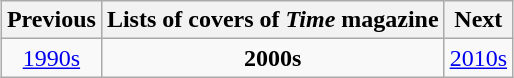<table class="wikitable" style="margin: 0 auto;">
<tr>
<th>Previous</th>
<th>Lists of covers of <em>Time</em> magazine</th>
<th>Next</th>
</tr>
<tr>
<td style="text-align:center;"><a href='#'>1990s</a></td>
<td style="text-align:center;"><strong>2000s</strong></td>
<td style="text-align:center;"><a href='#'>2010s</a></td>
</tr>
</table>
